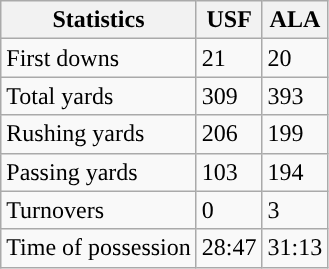<table class="wikitable" style="float: left;">
<tr>
<th>Statistics</th>
<th>USF</th>
<th>ALA</th>
</tr>
<tr>
<td>First downs</td>
<td>21</td>
<td>20</td>
</tr>
<tr>
<td>Total yards</td>
<td>309</td>
<td>393</td>
</tr>
<tr>
<td>Rushing yards</td>
<td>206</td>
<td>199</td>
</tr>
<tr>
<td>Passing yards</td>
<td>103</td>
<td>194</td>
</tr>
<tr>
<td>Turnovers</td>
<td>0</td>
<td>3</td>
</tr>
<tr>
<td>Time of possession</td>
<td>28:47</td>
<td>31:13</td>
</tr>
</table>
